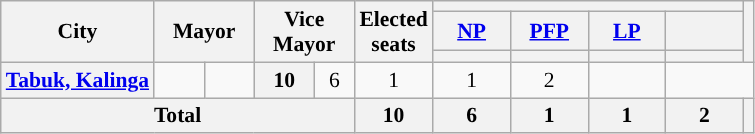<table class="wikitable" style="text-align:center; font-size: 0.9em;">
<tr>
<th rowspan="3">City</th>
<th colspan="2" rowspan="3" style="width:60px;">Mayor</th>
<th colspan="2" rowspan="3" style="width:60px;">Vice Mayor</th>
<th rowspan="3">Elected<br>seats</th>
<th colspan="4"></th>
<th rowspan="3"></th>
</tr>
<tr>
<th class="unsortable" style="width:45px;"><a href='#'>NP</a></th>
<th class="unsortable" style="width:45px;"><a href='#'>PFP</a></th>
<th class="unsortable" style="width:45px;"><a href='#'>LP</a></th>
<th class="unsortable" style="width:45px;"></th>
</tr>
<tr>
<th style="color:inherit;background:"></th>
<th style="color:inherit;background:"></th>
<th style="color:inherit;background:"></th>
<th style="color:inherit;background:"></th>
</tr>
<tr>
<th style="text-align: left;"><a href='#'>Tabuk, Kalinga</a></th>
<td></td>
<td></td>
<th>10</th>
<td>6</td>
<td>1</td>
<td>1</td>
<td>2</td>
<td></td>
</tr>
<tr>
<th colspan="5">Total</th>
<th>10</th>
<th>6</th>
<th>1</th>
<th>1</th>
<th>2</th>
<th></th>
</tr>
</table>
